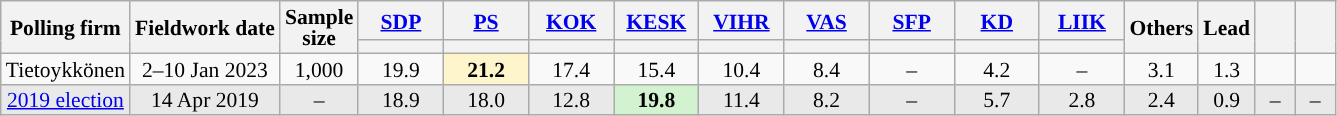<table class="wikitable sortable mw-datatable" style="text-align:center;font-size:90%;line-height:14px;">
<tr>
<th rowspan="2">Polling firm</th>
<th rowspan="2">Fieldwork date</th>
<th rowspan="2">Sample<br>size</th>
<th class="unsortable" style="width:50px;"><a href='#'>SDP</a></th>
<th class="unsortable" style="width:50px;"><a href='#'>PS</a></th>
<th class="unsortable" style="width:50px;"><a href='#'>KOK</a></th>
<th class="unsortable" style="width:50px;"><a href='#'>KESK</a></th>
<th class="unsortable" style="width:50px;"><a href='#'>VIHR</a></th>
<th class="unsortable" style="width:50px;"><a href='#'>VAS</a></th>
<th class="unsortable" style="width:50px;"><a href='#'>SFP</a></th>
<th class="unsortable" style="width:50px;"><a href='#'>KD</a></th>
<th class="unsortable" style="width:50px;"><a href='#'>LIIK</a></th>
<th class="unsortable" style="width:30px;" rowspan="2">Others</th>
<th class="unsortable" style="width:30px;" rowspan="2">Lead</th>
<th class="unsortable" style="width:20px;" rowspan="2"></th>
<th class="unsortable" style="width:20px;" rowspan="2"></th>
</tr>
<tr>
<th data-sort-type="number" style="background:"></th>
<th data-sort-type="number" style="background:"></th>
<th data-sort-type="number" style="background:"></th>
<th data-sort-type="number" style="background:"></th>
<th data-sort-type="number" style="background:"></th>
<th data-sort-type="number" style="background:"></th>
<th data-sort-type="number" style="background:"></th>
<th data-sort-type="number" style="background:"></th>
<th data-sort-type="number" style="background:"></th>
</tr>
<tr>
<td>Tietoykkönen</td>
<td data-sort-value="2023-01-10">2–10 Jan 2023</td>
<td>1,000</td>
<td>19.9</td>
<td style="background:#FFF5CC;"><strong>21.2</strong></td>
<td>17.4</td>
<td>15.4</td>
<td>10.4</td>
<td>8.4</td>
<td>–</td>
<td>4.2</td>
<td>–</td>
<td>3.1</td>
<td style="background:">1.3</td>
<td></td>
<td></td>
</tr>
<tr style="background:#E9E9E9;">
<td><a href='#'>2019 election</a></td>
<td data-sort-value="2019-04-14">14 Apr 2019</td>
<td>–</td>
<td>18.9</td>
<td>18.0</td>
<td>12.8</td>
<td style="background:#D3F2D0"><strong>19.8</strong></td>
<td>11.4</td>
<td>8.2</td>
<td>–</td>
<td>5.7</td>
<td>2.8</td>
<td>2.4</td>
<td style="background:">0.9</td>
<td>–</td>
<td>–</td>
</tr>
</table>
